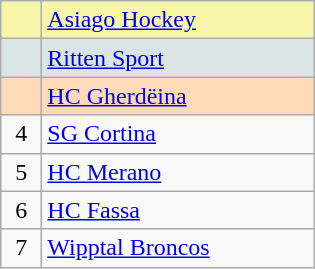<table class="wikitable" style="width:210px;">
<tr style="background:#F7F6A8;">
<td align=center style="width:20px;"></td>
<td><a href='#'>Asiago Hockey</a></td>
</tr>
<tr style="background:#DCE5E5;">
<td align=center></td>
<td><a href='#'>Ritten Sport</a></td>
</tr>
<tr style="background:#FFDAB9;">
<td align=center></td>
<td><a href='#'>HC Gherdëina</a></td>
</tr>
<tr>
<td align=center>4</td>
<td><a href='#'>SG Cortina</a></td>
</tr>
<tr>
<td align=center>5</td>
<td><a href='#'>HC Merano</a></td>
</tr>
<tr>
<td align=center>6</td>
<td><a href='#'>HC Fassa</a></td>
</tr>
<tr>
<td align=center>7</td>
<td><a href='#'>Wipptal Broncos</a></td>
</tr>
</table>
